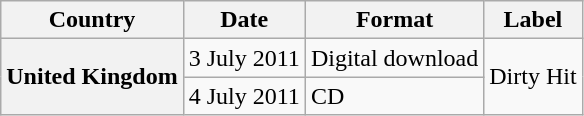<table class="wikitable plainrowheaders">
<tr>
<th scope="col">Country</th>
<th scope="col">Date</th>
<th scope="col">Format</th>
<th scope="col">Label</th>
</tr>
<tr>
<th scope="row" rowspan="2">United Kingdom</th>
<td>3 July 2011</td>
<td>Digital download</td>
<td rowspan="2">Dirty Hit</td>
</tr>
<tr>
<td>4 July 2011</td>
<td>CD</td>
</tr>
</table>
